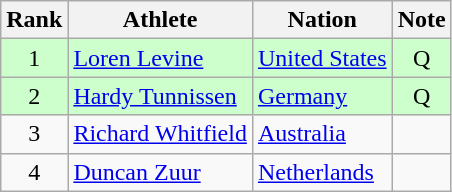<table class="wikitable sortable" style="text-align:center">
<tr>
<th>Rank</th>
<th>Athlete</th>
<th>Nation</th>
<th>Note</th>
</tr>
<tr bgcolor=ccffcc>
<td>1</td>
<td align=left><a href='#'>Loren Levine</a></td>
<td align=left> <a href='#'>United States</a></td>
<td>Q</td>
</tr>
<tr bgcolor=ccffcc>
<td>2</td>
<td align=left><a href='#'>Hardy Tunnissen</a></td>
<td align=left> <a href='#'>Germany</a></td>
<td>Q</td>
</tr>
<tr>
<td>3</td>
<td align=left><a href='#'>Richard Whitfield</a></td>
<td align=left> <a href='#'>Australia</a></td>
<td></td>
</tr>
<tr>
<td>4</td>
<td align=left><a href='#'>Duncan Zuur</a></td>
<td align=left> <a href='#'>Netherlands</a></td>
<td></td>
</tr>
</table>
